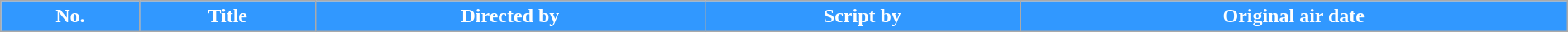<table class="wikitable plainrowheaders" style="width:100%; margin:auto;">
<tr>
<th style="background:#3198FF; color:#fff; text-align:center;">No.</th>
<th style="background:#3198FF; color:#fff; text-align:center;">Title</th>
<th style="background:#3198FF; color:#fff; text-align:center;">Directed by</th>
<th style="background:#3198FF; color:#fff; text-align:center;">Script by</th>
<th style="background:#3198FF; color:#fff; text-align:center;">Original air date<br>





















































</th>
</tr>
</table>
